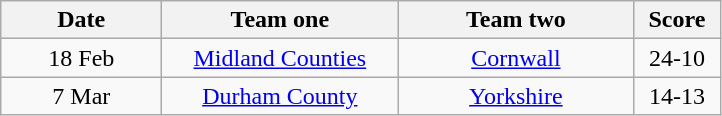<table class="wikitable" style="text-align: center">
<tr>
<th width=100>Date</th>
<th width=150>Team one</th>
<th width=150>Team two</th>
<th width=50>Score</th>
</tr>
<tr>
<td>18 Feb</td>
<td><a href='#'>Midland Counties</a></td>
<td><a href='#'>Cornwall</a></td>
<td>24-10</td>
</tr>
<tr>
<td>7 Mar</td>
<td><a href='#'>Durham County</a></td>
<td><a href='#'>Yorkshire</a></td>
<td>14-13</td>
</tr>
</table>
